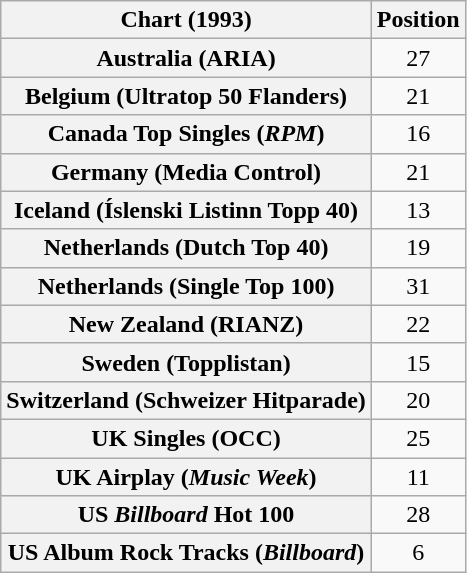<table class="wikitable sortable plainrowheaders" style="text-align:center">
<tr>
<th>Chart (1993)</th>
<th>Position</th>
</tr>
<tr>
<th scope="row">Australia (ARIA)</th>
<td>27</td>
</tr>
<tr>
<th scope="row">Belgium (Ultratop 50 Flanders)</th>
<td>21</td>
</tr>
<tr>
<th scope="row">Canada Top Singles (<em>RPM</em>)</th>
<td>16</td>
</tr>
<tr>
<th scope="row">Germany (Media Control)</th>
<td>21</td>
</tr>
<tr>
<th scope="row">Iceland (Íslenski Listinn Topp 40)</th>
<td>13</td>
</tr>
<tr>
<th scope="row">Netherlands (Dutch Top 40)</th>
<td>19</td>
</tr>
<tr>
<th scope="row">Netherlands (Single Top 100)</th>
<td>31</td>
</tr>
<tr>
<th scope="row">New Zealand (RIANZ)</th>
<td>22</td>
</tr>
<tr>
<th scope="row">Sweden (Topplistan)</th>
<td>15</td>
</tr>
<tr>
<th scope="row">Switzerland (Schweizer Hitparade)</th>
<td>20</td>
</tr>
<tr>
<th scope="row">UK Singles (OCC)</th>
<td>25</td>
</tr>
<tr>
<th scope="row">UK Airplay (<em>Music Week</em>)</th>
<td>11</td>
</tr>
<tr>
<th scope="row">US <em>Billboard</em> Hot 100</th>
<td>28</td>
</tr>
<tr>
<th scope="row">US Album Rock Tracks (<em>Billboard</em>)</th>
<td>6</td>
</tr>
</table>
